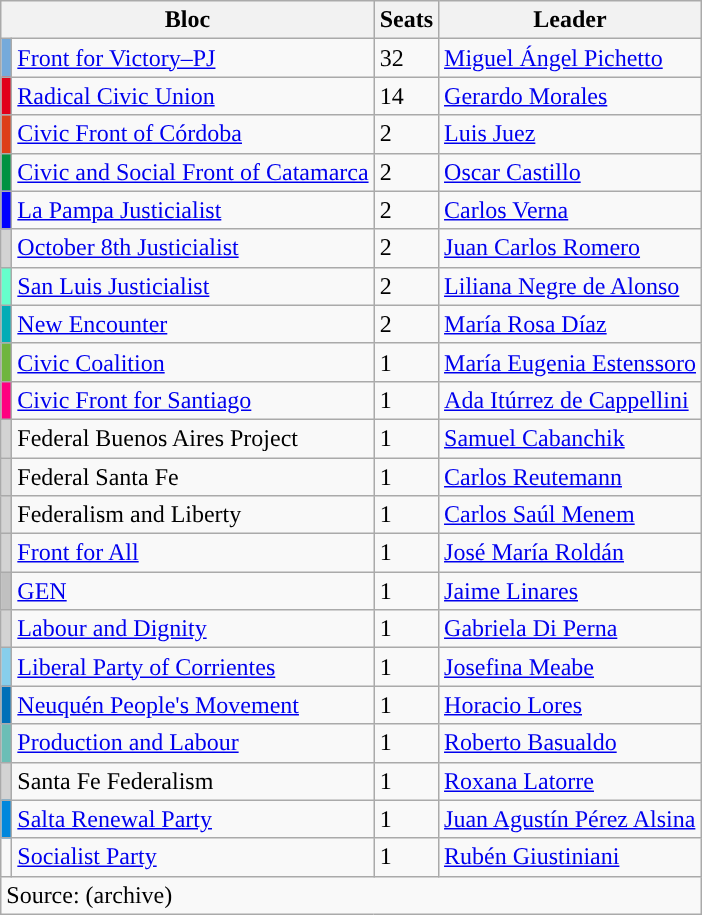<table class="wikitable">
<tr>
<th colspan="2">Bloc</th>
<th>Seats</th>
<th>Leader</th>
</tr>
<tr>
<td style="background-color: #75AADB"></td>
<td><a href='#'>Front for Victory–PJ</a></td>
<td>32</td>
<td><a href='#'>Miguel Ángel Pichetto</a></td>
</tr>
<tr>
<td style="background-color: #E10019"></td>
<td><a href='#'>Radical Civic Union</a></td>
<td>14</td>
<td><a href='#'>Gerardo Morales</a></td>
</tr>
<tr>
<td style="background-color: #dd3f18"></td>
<td><a href='#'>Civic Front of Córdoba</a></td>
<td>2</td>
<td><a href='#'>Luis Juez</a></td>
</tr>
<tr>
<td style="background-color: #009241"></td>
<td><a href='#'>Civic and Social Front of Catamarca</a></td>
<td>2</td>
<td><a href='#'>Oscar Castillo</a></td>
</tr>
<tr>
<td style="background-color: blue"></td>
<td><a href='#'>La Pampa Justicialist</a></td>
<td>2</td>
<td><a href='#'>Carlos Verna</a></td>
</tr>
<tr>
<td style="background-color: #D3D3D3"></td>
<td><a href='#'>October 8th Justicialist</a></td>
<td>2</td>
<td><a href='#'>Juan Carlos Romero</a></td>
</tr>
<tr>
<td style="background-color: #66FFCC"></td>
<td><a href='#'>San Luis Justicialist</a></td>
<td>2</td>
<td><a href='#'>Liliana Negre de Alonso</a></td>
</tr>
<tr>
<td style="background-color: #03ACB6"></td>
<td><a href='#'>New Encounter</a></td>
<td>2</td>
<td><a href='#'>María Rosa Díaz</a></td>
</tr>
<tr>
<td style="background-color: #6fb53e"></td>
<td><a href='#'>Civic Coalition</a></td>
<td>1</td>
<td><a href='#'>María Eugenia Estenssoro</a></td>
</tr>
<tr>
<td style="background-color: #FF0080"></td>
<td><a href='#'>Civic Front for Santiago</a></td>
<td>1</td>
<td><a href='#'>Ada Itúrrez de Cappellini</a></td>
</tr>
<tr>
<td style="background-color: #D3D3D3"></td>
<td>Federal Buenos Aires Project</td>
<td>1</td>
<td><a href='#'>Samuel Cabanchik</a></td>
</tr>
<tr>
<td style="background-color: #D3D3D3"></td>
<td>Federal Santa Fe</td>
<td>1</td>
<td><a href='#'>Carlos Reutemann</a></td>
</tr>
<tr>
<td style="background-color: #D3D3D3"></td>
<td>Federalism and Liberty</td>
<td>1</td>
<td><a href='#'>Carlos Saúl Menem</a></td>
</tr>
<tr>
<td style="background-color: #D3D3D3"></td>
<td><a href='#'>Front for All</a></td>
<td>1</td>
<td><a href='#'>José María Roldán</a></td>
</tr>
<tr>
<td style="background-color: #C0C0C0"></td>
<td><a href='#'>GEN</a></td>
<td>1</td>
<td><a href='#'>Jaime Linares</a></td>
</tr>
<tr>
<td style="background-color: #D3D3D3"></td>
<td><a href='#'>Labour and Dignity</a></td>
<td>1</td>
<td><a href='#'>Gabriela Di Perna</a></td>
</tr>
<tr>
<td style="background-color: skyblue"></td>
<td><a href='#'>Liberal Party of Corrientes</a></td>
<td>1</td>
<td><a href='#'>Josefina Meabe</a></td>
</tr>
<tr>
<td style="background-color: #0070b8"></td>
<td><a href='#'>Neuquén People's Movement</a></td>
<td>1</td>
<td><a href='#'>Horacio Lores</a></td>
</tr>
<tr>
<td style="background-color: #6bbeb6"></td>
<td><a href='#'>Production and Labour</a></td>
<td>1</td>
<td><a href='#'>Roberto Basualdo</a></td>
</tr>
<tr>
<td style="background-color: #D3D3D3"></td>
<td>Santa Fe Federalism</td>
<td>1</td>
<td><a href='#'>Roxana Latorre</a></td>
</tr>
<tr>
<td style="background-color: #0087DC"></td>
<td><a href='#'>Salta Renewal Party</a></td>
<td>1</td>
<td><a href='#'>Juan Agustín Pérez Alsina</a></td>
</tr>
<tr>
<td style="background-color: "></td>
<td><a href='#'>Socialist Party</a></td>
<td>1</td>
<td><a href='#'>Rubén Giustiniani</a></td>
</tr>
<tr>
<td colspan=4>Source:  (archive)</td>
</tr>
</table>
